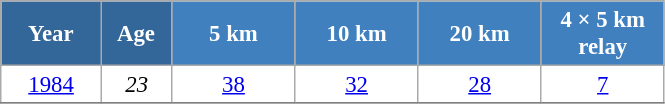<table class="wikitable" style="font-size:95%; text-align:center; border:grey solid 1px; border-collapse:collapse; background:#ffffff;">
<tr>
<th style="background-color:#369; color:white; width:60px;"> Year </th>
<th style="background-color:#369; color:white; width:40px;"> Age </th>
<th style="background-color:#4180be; color:white; width:75px;"> 5 km </th>
<th style="background-color:#4180be; color:white; width:75px;"> 10 km </th>
<th style="background-color:#4180be; color:white; width:75px;"> 20 km </th>
<th style="background-color:#4180be; color:white; width:75px;"> 4 × 5 km <br> relay </th>
</tr>
<tr>
<td><a href='#'>1984</a></td>
<td><em>23</em></td>
<td><a href='#'>38</a></td>
<td><a href='#'>32</a></td>
<td><a href='#'>28</a></td>
<td><a href='#'>7</a></td>
</tr>
<tr>
</tr>
</table>
